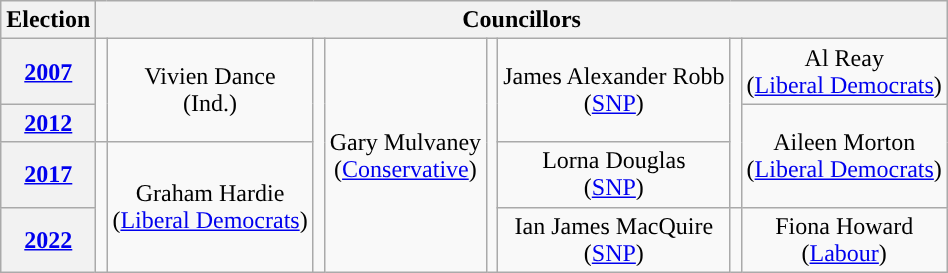<table class="wikitable" style="text-align:center">
<tr>
<th>Election</th>
<th colspan=8>Councillors</th>
</tr>
<tr>
<th><a href='#'>2007</a></th>
<td rowspan=2; style="background-color: "></td>
<td rowspan=2>Vivien Dance<br>(Ind.)</td>
<td rowspan=4; style="background-color: "></td>
<td rowspan=4>Gary Mulvaney<br>(<a href='#'>Conservative</a>)</td>
<td rowspan=4; style="background-color: "></td>
<td rowspan=2>James Alexander Robb<br>(<a href='#'>SNP</a>)</td>
<td rowspan=3; style="background-color: "></td>
<td rowspan=1>Al Reay<br>(<a href='#'>Liberal Democrats</a>)</td>
</tr>
<tr>
<th><a href='#'>2012</a></th>
<td rowspan=2>Aileen Morton<br>(<a href='#'>Liberal Democrats</a>)</td>
</tr>
<tr>
<th><a href='#'>2017</a></th>
<td rowspan=2; style="background-color: "></td>
<td rowspan=2>Graham Hardie<br>(<a href='#'>Liberal Democrats</a>)</td>
<td rowspan=1>Lorna Douglas<br>(<a href='#'>SNP</a>)</td>
</tr>
<tr>
<th><a href='#'>2022</a></th>
<td rowspan=1>Ian James MacQuire<br>(<a href='#'>SNP</a>)</td>
<td rowspan=1; style="background-color: "></td>
<td rowspan=1>Fiona Howard<br>(<a href='#'>Labour</a>)</td>
</tr>
</table>
